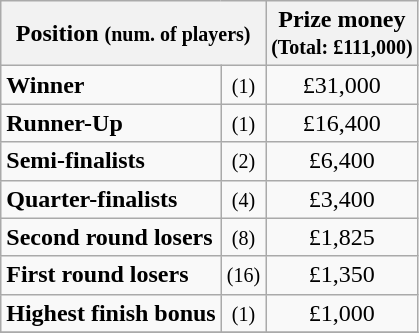<table class="wikitable">
<tr>
<th colspan=2>Position <small>(num. of players)</small></th>
<th>Prize money<br><small>(Total: £111,000)</small></th>
</tr>
<tr>
<td><strong>Winner</strong></td>
<td align=center><small>(1)</small></td>
<td align=center>£31,000</td>
</tr>
<tr>
<td><strong>Runner-Up</strong></td>
<td align=center><small>(1)</small></td>
<td align=center>£16,400</td>
</tr>
<tr>
<td><strong>Semi-finalists</strong></td>
<td align=center><small>(2)</small></td>
<td align=center>£6,400</td>
</tr>
<tr>
<td><strong>Quarter-finalists</strong></td>
<td align=center><small>(4)</small></td>
<td align=center>£3,400</td>
</tr>
<tr>
<td><strong>Second round losers</strong></td>
<td align=center><small>(8)</small></td>
<td align=center>£1,825</td>
</tr>
<tr>
<td><strong>First round losers</strong></td>
<td align=center><small>(16)</small></td>
<td align=center>£1,350</td>
</tr>
<tr>
<td><strong>Highest finish bonus</strong></td>
<td align=center><small>(1)</small></td>
<td align=center>£1,000</td>
</tr>
<tr>
</tr>
</table>
